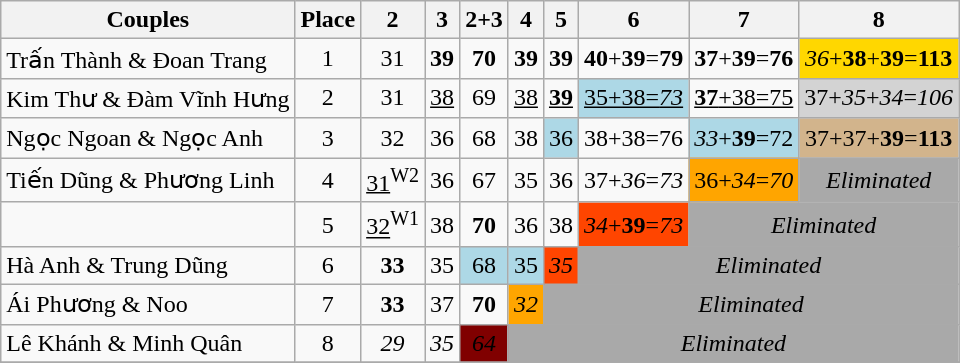<table class="wikitable sortable" align="center">
<tr>
<th>Couples</th>
<th>Place</th>
<th>2</th>
<th>3</th>
<th>2+3</th>
<th>4</th>
<th>5</th>
<th>6</th>
<th>7</th>
<th>8</th>
</tr>
<tr align=center>
<td align=left>Trấn Thành & Đoan Trang</td>
<td>1</td>
<td>31</td>
<td><span><strong>39</strong></span></td>
<td><span><strong>70</strong></span></td>
<td><span><strong>39</strong></span></td>
<td><span><strong>39</strong></span></td>
<td><span><strong>40</strong></span>+<span><strong>39</strong></span>=<span><strong>79</strong></span></td>
<td><span><strong>37</strong></span>+<span><strong>39</strong></span>=<span><strong>76</strong></span></td>
<td bgcolor="gold"><span><em>36</em></span>+<span><strong>38</strong></span>+<span><strong>39</strong></span>=<span><strong>113</strong></span></td>
</tr>
<tr align=center>
<td align=left>Kim Thư & Đàm Vĩnh Hưng</td>
<td>2</td>
<td>31</td>
<td><span><u>38</u></span></td>
<td>69</td>
<td><span><u>38</u></span></td>
<td><span><u><strong>39</strong></u></span></td>
<td bgcolor="lightblue"><u>35+38=<span><em>73</em></span></u></td>
<td><u><span><strong>37</strong></span>+38=75</u></td>
<td bgcolor="lightgray">37+<span><em>35</em></span>+<span><em>34</em></span>=<span><em>106</em></span></td>
</tr>
<tr align=center>
<td align=left>Ngọc Ngoan & Ngọc Anh</td>
<td>3</td>
<td>32</td>
<td>36</td>
<td>68</td>
<td>38</td>
<td bgcolor="lightblue">36</td>
<td>38+38=76</td>
<td bgcolor="lightblue"><span><em>33</em></span>+<span><strong>39</strong></span>=72</td>
<td bgcolor="tan">37+37+<span><strong>39</strong></span>=<span><strong>113</strong></span></td>
</tr>
<tr align=center>
<td align=left>Tiến Dũng & Phương Linh</td>
<td>4</td>
<td><span><u>31</u></span><sup>W2</sup></td>
<td>36</td>
<td>67</td>
<td>35</td>
<td>36</td>
<td>37+<span><em>36</em></span>=<span><em>73</em></span></td>
<td bgcolor="orange">36+<span><em>34</em></span>=<span><em>70</em></span></td>
<td bgcolor="darkgray" align="center" colspan=5><em>Eliminated</em></td>
</tr>
<tr align=center>
<td align=left></td>
<td>5</td>
<td><span><u>32</u></span><sup>W1</sup></td>
<td>38</td>
<td><span><strong>70</strong></span></td>
<td>36</td>
<td>38</td>
<td bgcolor="orangered"><span><em>34</em></span>+<span><strong>39</strong></span>=<span><em>73</em></span></td>
<td bgcolor="darkgray" align="center" colspan=5><em>Eliminated</em></td>
</tr>
<tr align=center>
<td align=left>Hà Anh & Trung Dũng</td>
<td>6</td>
<td><span><strong>33</strong></span></td>
<td>35</td>
<td bgcolor="lightblue">68</td>
<td bgcolor="lightblue">35</td>
<td bgcolor="orangered"><span><em>35</em></span></td>
<td bgcolor="darkgray" align="center" colspan=5><em>Eliminated</em></td>
</tr>
<tr align=center>
<td align=left>Ái Phương & Noo</td>
<td>7</td>
<td><span><strong>33</strong></span></td>
<td>37</td>
<td><span><strong>70</strong></span></td>
<td bgcolor="orange"><span><em>32</em></span></td>
<td bgcolor="darkgray" align="center" colspan=5><em>Eliminated</em></td>
</tr>
<tr align=center>
<td align=left>Lê Khánh & Minh Quân</td>
<td>8</td>
<td><span><em>29</em></span></td>
<td><span><em>35</em></span></td>
<td bgcolor="maroon"><span><em>64</em></span></td>
<td bgcolor="darkgray" align="center" colspan=5><em>Eliminated</em></td>
</tr>
<tr>
</tr>
</table>
